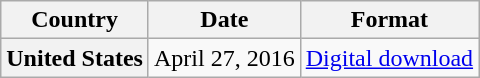<table class="wikitable plainrowheaders">
<tr>
<th scope="col">Country</th>
<th scope="col">Date</th>
<th scope="col">Format</th>
</tr>
<tr>
<th scope="row">United States</th>
<td>April 27, 2016</td>
<td><a href='#'>Digital download</a></td>
</tr>
</table>
